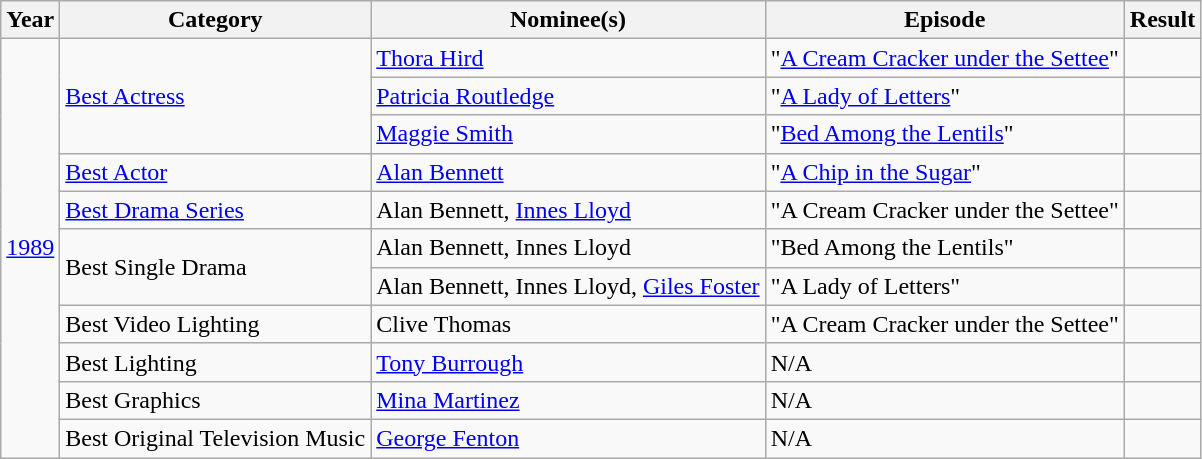<table class="wikitable">
<tr>
<th>Year</th>
<th>Category</th>
<th>Nominee(s)</th>
<th>Episode</th>
<th>Result</th>
</tr>
<tr>
<td rowspan=11><a href='#'>1989</a></td>
<td rowspan=3><a href='#'>Best Actress</a></td>
<td><a href='#'>Thora Hird</a></td>
<td>"<a href='#'>A Cream Cracker under the Settee</a>"</td>
<td></td>
</tr>
<tr>
<td><a href='#'>Patricia Routledge</a></td>
<td>"<a href='#'>A Lady of Letters</a>"</td>
<td></td>
</tr>
<tr>
<td><a href='#'>Maggie Smith</a></td>
<td>"<a href='#'>Bed Among the Lentils</a>"</td>
<td></td>
</tr>
<tr>
<td><a href='#'>Best Actor</a></td>
<td><a href='#'>Alan Bennett</a></td>
<td>"<a href='#'>A Chip in the Sugar</a>"</td>
<td></td>
</tr>
<tr>
<td><a href='#'>Best Drama Series</a></td>
<td>Alan Bennett, <a href='#'>Innes Lloyd</a></td>
<td>"A Cream Cracker under the Settee"</td>
<td></td>
</tr>
<tr>
<td rowspan=2>Best Single Drama</td>
<td>Alan Bennett, Innes Lloyd</td>
<td>"Bed Among the Lentils"</td>
<td></td>
</tr>
<tr>
<td>Alan Bennett, Innes Lloyd, <a href='#'>Giles Foster</a></td>
<td>"A Lady of Letters"</td>
<td></td>
</tr>
<tr>
<td>Best Video Lighting</td>
<td>Clive Thomas</td>
<td>"A Cream Cracker under the Settee"</td>
<td></td>
</tr>
<tr>
<td>Best Lighting</td>
<td><a href='#'>Tony Burrough</a></td>
<td>N/A</td>
<td></td>
</tr>
<tr>
<td>Best Graphics</td>
<td><a href='#'>Mina Martinez</a></td>
<td>N/A</td>
<td></td>
</tr>
<tr>
<td>Best Original Television Music</td>
<td><a href='#'>George Fenton</a></td>
<td>N/A</td>
<td></td>
</tr>
</table>
